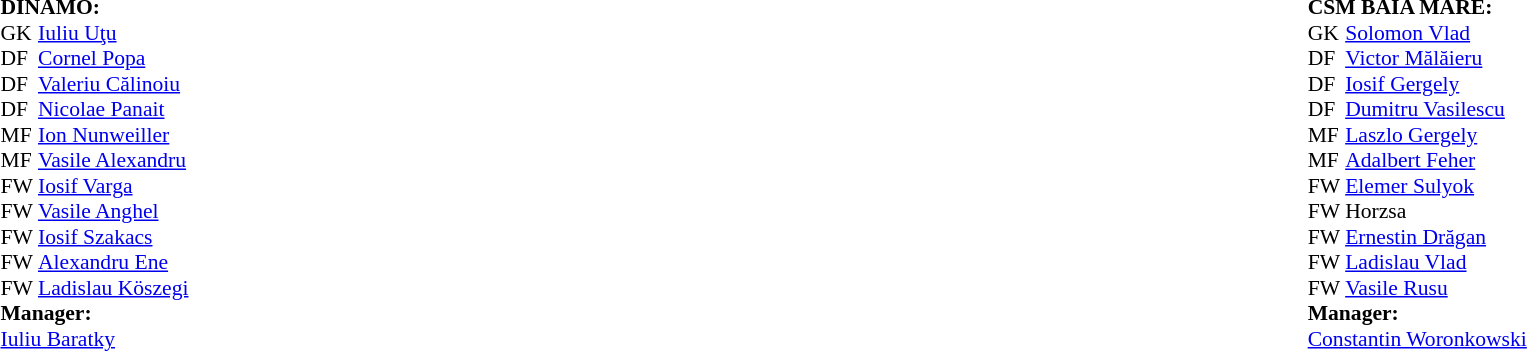<table width="100%">
<tr>
<td valign="top" width="50%"><br><table style="font-size: 90%" cellspacing="0" cellpadding="0">
<tr>
<td colspan="4"><strong>DINAMO:</strong></td>
</tr>
<tr>
<th width=25></th>
</tr>
<tr>
<td>GK</td>
<td><a href='#'>Iuliu Uţu</a></td>
</tr>
<tr>
<td>DF</td>
<td><a href='#'>Cornel Popa</a></td>
</tr>
<tr>
<td>DF</td>
<td><a href='#'>Valeriu Călinoiu</a></td>
</tr>
<tr>
<td>DF</td>
<td><a href='#'>Nicolae Panait</a></td>
</tr>
<tr>
<td>MF</td>
<td><a href='#'>Ion Nunweiller</a></td>
</tr>
<tr>
<td>MF</td>
<td><a href='#'>Vasile Alexandru</a></td>
</tr>
<tr>
<td>FW</td>
<td><a href='#'>Iosif Varga</a></td>
</tr>
<tr>
<td>FW</td>
<td><a href='#'>Vasile Anghel</a></td>
</tr>
<tr>
<td>FW</td>
<td><a href='#'>Iosif Szakacs</a></td>
</tr>
<tr>
<td>FW</td>
<td><a href='#'>Alexandru Ene</a></td>
</tr>
<tr>
<td>FW</td>
<td><a href='#'>Ladislau Köszegi</a></td>
</tr>
<tr>
<td colspan=3><strong>Manager:</strong></td>
</tr>
<tr>
<td colspan=4><a href='#'>Iuliu Baratky</a></td>
</tr>
</table>
</td>
<td><br><table style="font-size: 90%" cellspacing="0" cellpadding="0" align=center>
<tr>
<td colspan="4"><strong>CSM BAIA MARE:</strong></td>
</tr>
<tr>
<th width=25></th>
</tr>
<tr>
<td>GK</td>
<td><a href='#'>Solomon Vlad</a></td>
</tr>
<tr>
<td>DF</td>
<td><a href='#'>Victor Mălăieru</a></td>
</tr>
<tr>
<td>DF</td>
<td><a href='#'>Iosif Gergely</a></td>
</tr>
<tr>
<td>DF</td>
<td><a href='#'>Dumitru Vasilescu</a></td>
</tr>
<tr>
<td>MF</td>
<td><a href='#'>Laszlo Gergely</a></td>
</tr>
<tr>
<td>MF</td>
<td><a href='#'>Adalbert Feher</a></td>
</tr>
<tr>
<td>FW</td>
<td><a href='#'>Elemer Sulyok</a></td>
</tr>
<tr>
<td>FW</td>
<td>Horzsa</td>
</tr>
<tr>
<td>FW</td>
<td><a href='#'>Ernestin Drăgan</a></td>
</tr>
<tr>
<td>FW</td>
<td><a href='#'>Ladislau Vlad</a></td>
</tr>
<tr>
<td>FW</td>
<td><a href='#'>Vasile Rusu</a></td>
</tr>
<tr>
<td colspan=3><strong>Manager:</strong></td>
</tr>
<tr>
<td colspan=4><a href='#'>Constantin Woronkowski</a></td>
</tr>
</table>
</td>
</tr>
<tr>
</tr>
</table>
